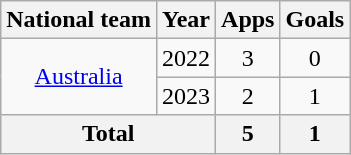<table class="wikitable" style="text-align:center">
<tr>
<th>National team</th>
<th>Year</th>
<th>Apps</th>
<th>Goals</th>
</tr>
<tr>
<td rowspan="2"><a href='#'>Australia</a></td>
<td>2022</td>
<td>3</td>
<td>0</td>
</tr>
<tr>
<td>2023</td>
<td>2</td>
<td>1</td>
</tr>
<tr>
<th colspan="2">Total</th>
<th>5</th>
<th>1</th>
</tr>
</table>
